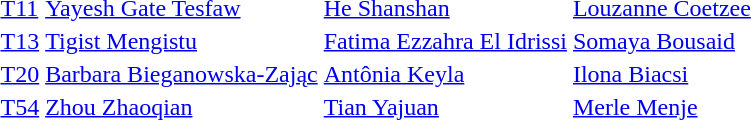<table>
<tr>
<td><a href='#'>T11</a></td>
<td><a href='#'>Yayesh Gate Tesfaw</a><br></td>
<td><a href='#'>He Shanshan</a><br></td>
<td><a href='#'>Louzanne Coetzee</a><br></td>
</tr>
<tr>
<td><a href='#'>T13</a></td>
<td><a href='#'>Tigist Mengistu</a><br></td>
<td><a href='#'>Fatima Ezzahra El Idrissi</a><br></td>
<td><a href='#'>Somaya Bousaid</a><br></td>
</tr>
<tr>
<td><a href='#'>T20</a></td>
<td><a href='#'>Barbara Bieganowska-Zając</a><br></td>
<td><a href='#'>Antônia Keyla</a><br></td>
<td><a href='#'>Ilona Biacsi</a><br></td>
</tr>
<tr>
<td><a href='#'>T54</a></td>
<td><a href='#'>Zhou Zhaoqian</a><br></td>
<td><a href='#'>Tian Yajuan</a><br></td>
<td><a href='#'>Merle Menje</a><br></td>
</tr>
</table>
